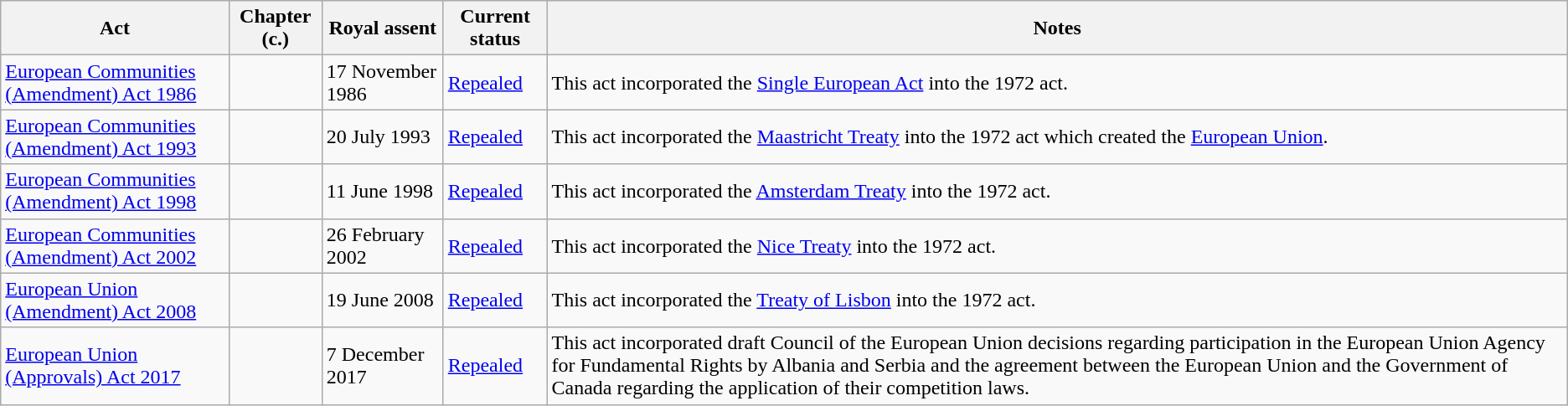<table class="wikitable sortable">
<tr>
<th>Act</th>
<th>Chapter (c.)</th>
<th>Royal assent</th>
<th>Current status</th>
<th class="unsortable">Notes</th>
</tr>
<tr>
<td><a href='#'>European Communities (Amendment) Act 1986</a></td>
<td></td>
<td>17 November 1986</td>
<td><a href='#'>Repealed</a></td>
<td>This act incorporated the <a href='#'>Single European Act</a> into the 1972 act.</td>
</tr>
<tr>
<td><a href='#'>European Communities (Amendment) Act 1993</a></td>
<td></td>
<td>20 July 1993</td>
<td><a href='#'>Repealed</a></td>
<td>This act incorporated the <a href='#'>Maastricht Treaty</a> into the 1972 act which created the <a href='#'>European Union</a>.</td>
</tr>
<tr>
<td><a href='#'>European Communities (Amendment) Act 1998</a></td>
<td></td>
<td>11 June 1998</td>
<td><a href='#'>Repealed</a></td>
<td>This act incorporated the <a href='#'>Amsterdam Treaty</a> into the 1972 act.</td>
</tr>
<tr>
<td><a href='#'>European Communities (Amendment) Act 2002</a></td>
<td></td>
<td>26 February 2002</td>
<td><a href='#'>Repealed</a></td>
<td>This act incorporated the <a href='#'>Nice Treaty</a> into the 1972 act.</td>
</tr>
<tr>
<td><a href='#'>European Union (Amendment) Act 2008</a></td>
<td></td>
<td>19 June 2008</td>
<td><a href='#'>Repealed</a></td>
<td>This act incorporated the <a href='#'>Treaty of Lisbon</a> into the 1972 act.</td>
</tr>
<tr>
<td><a href='#'>European Union (Approvals) Act 2017</a></td>
<td></td>
<td>7 December 2017</td>
<td><a href='#'>Repealed</a></td>
<td>This act incorporated draft Council of the European Union decisions regarding participation in the European Union Agency for Fundamental Rights by Albania and Serbia and the agreement between the European Union and the Government of Canada regarding the application of their competition laws.</td>
</tr>
</table>
